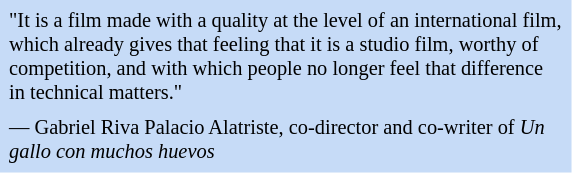<table class="toccolours" style="float: right; margin-left: 1em; margin-right: 2em; font-size: 85%; background:#c6dbf7; color:black; width:28em; max-width: 40%;" cellspacing="5">
<tr>
<td style="text-align: left;">"It is a film made with a quality at the level of an international film, which already gives that feeling that it is a studio film, worthy of competition, and with which people no longer feel that difference in technical matters."</td>
</tr>
<tr>
<td style="text-align: left;">— Gabriel Riva Palacio Alatriste, co-director and co-writer of <em>Un gallo con muchos huevos</em></td>
</tr>
</table>
